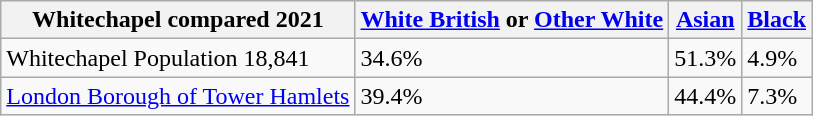<table class="wikitable">
<tr>
<th>Whitechapel compared 2021</th>
<th><a href='#'>White British</a> or <a href='#'>Other White</a></th>
<th><a href='#'>Asian</a></th>
<th><a href='#'>Black</a></th>
</tr>
<tr>
<td>Whitechapel Population 18,841</td>
<td>34.6%</td>
<td>51.3%</td>
<td>4.9%</td>
</tr>
<tr>
<td><a href='#'>London Borough of Tower Hamlets</a></td>
<td>39.4%</td>
<td>44.4%</td>
<td>7.3%</td>
</tr>
</table>
